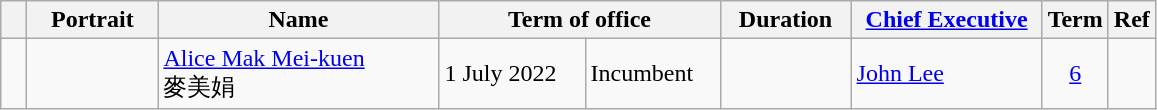<table class="wikitable"  style="text-align:left">
<tr>
<th width=10px></th>
<th width=80px>Portrait</th>
<th width=180px>Name</th>
<th width=180px colspan=2>Term of office</th>
<th width=80px>Duration</th>
<th width=120px><a href='#'>Chief Executive</a></th>
<th>Term</th>
<th>Ref</th>
</tr>
<tr>
<td bgcolor=></td>
<td rowspan=2></td>
<td rowspan=2><a href='#'>Alice Mak Mei-kuen</a><br>麥美娟</td>
<td rowspan=2>1 July 2022</td>
<td rowspan=2>Incumbent</td>
<td rowspan=2></td>
<td><a href='#'>John Lee</a><br></td>
<td align=center><a href='#'>6</a></td>
<td></td>
</tr>
</table>
